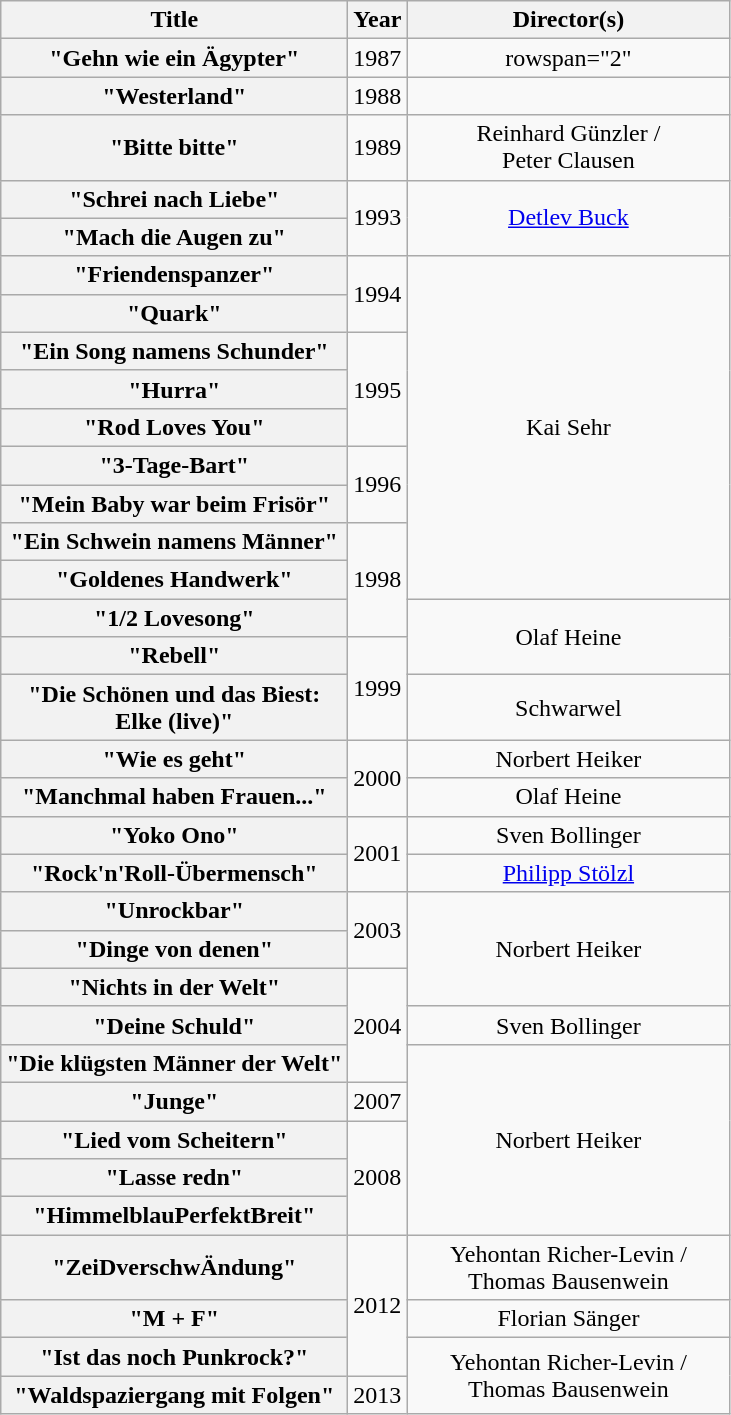<table class="wikitable plainrowheaders" style="text-align:center;">
<tr>
<th scope="col" style="width: 14em;">Title</th>
<th scope="col" style="width: 2em;">Year</th>
<th scope="col" style="width: 13em;">Director(s)</th>
</tr>
<tr>
<th scope="row">"Gehn wie ein Ägypter"</th>
<td>1987</td>
<td>rowspan="2" </td>
</tr>
<tr>
<th scope="row">"Westerland"</th>
<td>1988</td>
</tr>
<tr>
<th scope="row">"Bitte bitte"</th>
<td>1989</td>
<td>Reinhard Günzler /<br>Peter Clausen</td>
</tr>
<tr>
<th scope="row">"Schrei nach Liebe"</th>
<td rowspan="2">1993</td>
<td rowspan="2"><a href='#'>Detlev Buck</a></td>
</tr>
<tr>
<th scope="row">"Mach die Augen zu"</th>
</tr>
<tr>
<th scope="row">"Friendenspanzer"</th>
<td rowspan="2">1994</td>
<td rowspan="9">Kai Sehr</td>
</tr>
<tr>
<th scope="row">"Quark"</th>
</tr>
<tr>
<th scope="row">"Ein Song namens Schunder"</th>
<td rowspan="3">1995</td>
</tr>
<tr>
<th scope="row">"Hurra"</th>
</tr>
<tr>
<th scope="row">"Rod Loves You"</th>
</tr>
<tr>
<th scope="row">"3-Tage-Bart"</th>
<td rowspan="2">1996</td>
</tr>
<tr>
<th scope="row">"Mein Baby war beim Frisör"</th>
</tr>
<tr>
<th scope="row">"Ein Schwein namens Männer"</th>
<td rowspan="3">1998</td>
</tr>
<tr>
<th scope="row">"Goldenes Handwerk"</th>
</tr>
<tr>
<th scope="row">"1/2 Lovesong"</th>
<td rowspan="2">Olaf Heine</td>
</tr>
<tr>
<th scope="row">"Rebell"</th>
<td rowspan="2">1999</td>
</tr>
<tr>
<th scope="row">"Die Schönen und das Biest: Elke (live)"</th>
<td>Schwarwel</td>
</tr>
<tr>
<th scope="row">"Wie es geht"</th>
<td rowspan="2">2000</td>
<td>Norbert Heiker</td>
</tr>
<tr>
<th scope="row">"Manchmal haben Frauen..."</th>
<td>Olaf Heine</td>
</tr>
<tr>
<th scope="row">"Yoko Ono"</th>
<td rowspan="2">2001</td>
<td>Sven Bollinger</td>
</tr>
<tr>
<th scope="row">"Rock'n'Roll-Übermensch"</th>
<td><a href='#'>Philipp Stölzl</a></td>
</tr>
<tr>
<th scope="row">"Unrockbar"</th>
<td rowspan="2">2003</td>
<td rowspan="3">Norbert Heiker</td>
</tr>
<tr>
<th scope="row">"Dinge von denen"</th>
</tr>
<tr>
<th scope="row">"Nichts in der Welt"</th>
<td rowspan="3">2004</td>
</tr>
<tr>
<th scope="row">"Deine Schuld"</th>
<td>Sven Bollinger</td>
</tr>
<tr>
<th scope="row">"Die klügsten Männer der Welt"</th>
<td rowspan="5">Norbert Heiker</td>
</tr>
<tr>
<th scope="row">"Junge"</th>
<td>2007</td>
</tr>
<tr>
<th scope="row">"Lied vom Scheitern"</th>
<td rowspan="3">2008</td>
</tr>
<tr>
<th scope="row">"Lasse redn"</th>
</tr>
<tr>
<th scope="row">"HimmelblauPerfektBreit"</th>
</tr>
<tr>
<th scope="row">"ZeiDverschwÄndung"</th>
<td rowspan="3">2012</td>
<td>Yehontan Richer-Levin /<br>Thomas Bausenwein</td>
</tr>
<tr>
<th scope="row">"M + F"</th>
<td>Florian Sänger</td>
</tr>
<tr>
<th scope="row">"Ist das noch Punkrock?"</th>
<td rowspan="2">Yehontan Richer-Levin /<br>Thomas Bausenwein</td>
</tr>
<tr>
<th scope="row">"Waldspaziergang mit Folgen"</th>
<td>2013</td>
</tr>
</table>
